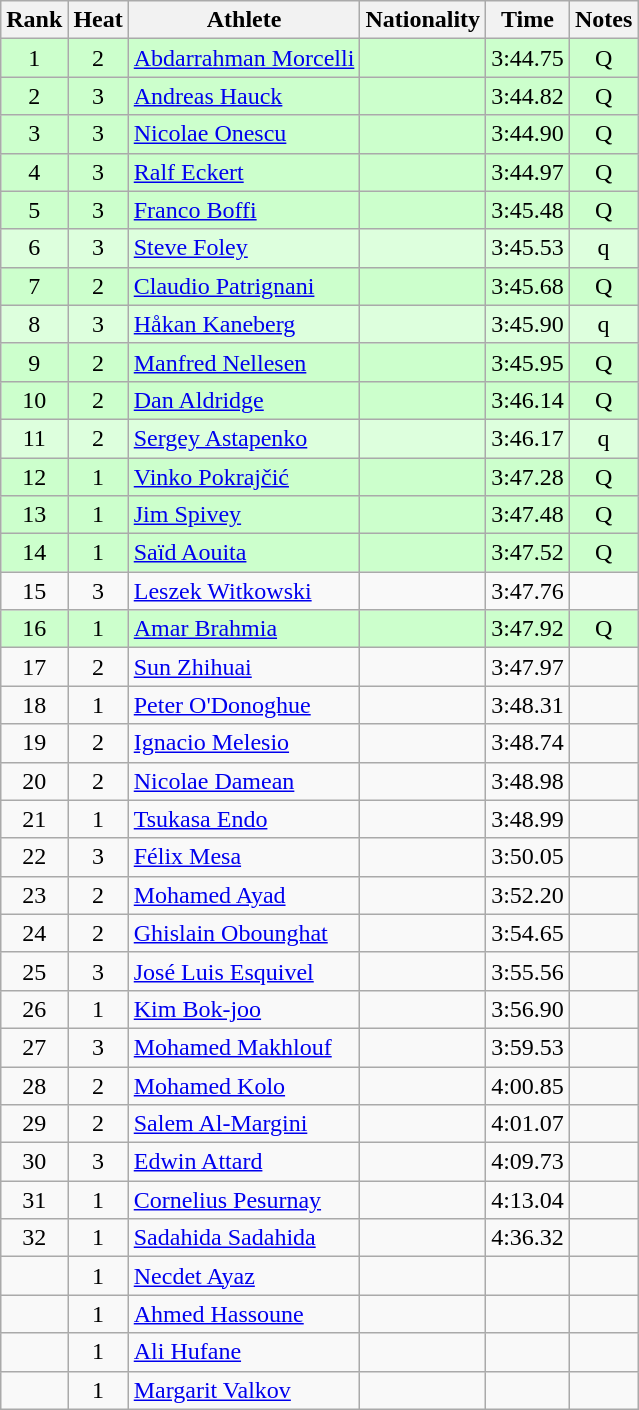<table class="wikitable sortable" style="text-align:center">
<tr>
<th>Rank</th>
<th>Heat</th>
<th>Athlete</th>
<th>Nationality</th>
<th>Time</th>
<th>Notes</th>
</tr>
<tr bgcolor=ccffcc>
<td>1</td>
<td>2</td>
<td align=left><a href='#'>Abdarrahman Morcelli</a></td>
<td align=left></td>
<td>3:44.75</td>
<td>Q</td>
</tr>
<tr bgcolor=ccffcc>
<td>2</td>
<td>3</td>
<td align=left><a href='#'>Andreas Hauck</a></td>
<td align=left></td>
<td>3:44.82</td>
<td>Q</td>
</tr>
<tr bgcolor=ccffcc>
<td>3</td>
<td>3</td>
<td align=left><a href='#'>Nicolae Onescu</a></td>
<td align=left></td>
<td>3:44.90</td>
<td>Q</td>
</tr>
<tr bgcolor=ccffcc>
<td>4</td>
<td>3</td>
<td align=left><a href='#'>Ralf Eckert</a></td>
<td align=left></td>
<td>3:44.97</td>
<td>Q</td>
</tr>
<tr bgcolor=ccffcc>
<td>5</td>
<td>3</td>
<td align=left><a href='#'>Franco Boffi</a></td>
<td align=left></td>
<td>3:45.48</td>
<td>Q</td>
</tr>
<tr bgcolor=ddffdd>
<td>6</td>
<td>3</td>
<td align=left><a href='#'>Steve Foley</a></td>
<td align=left></td>
<td>3:45.53</td>
<td>q</td>
</tr>
<tr bgcolor=ccffcc>
<td>7</td>
<td>2</td>
<td align=left><a href='#'>Claudio Patrignani</a></td>
<td align=left></td>
<td>3:45.68</td>
<td>Q</td>
</tr>
<tr bgcolor=ddffdd>
<td>8</td>
<td>3</td>
<td align=left><a href='#'>Håkan Kaneberg</a></td>
<td align=left></td>
<td>3:45.90</td>
<td>q</td>
</tr>
<tr bgcolor=ccffcc>
<td>9</td>
<td>2</td>
<td align=left><a href='#'>Manfred Nellesen</a></td>
<td align=left></td>
<td>3:45.95</td>
<td>Q</td>
</tr>
<tr bgcolor=ccffcc>
<td>10</td>
<td>2</td>
<td align=left><a href='#'>Dan Aldridge</a></td>
<td align=left></td>
<td>3:46.14</td>
<td>Q</td>
</tr>
<tr bgcolor=ddffdd>
<td>11</td>
<td>2</td>
<td align=left><a href='#'>Sergey Astapenko</a></td>
<td align=left></td>
<td>3:46.17</td>
<td>q</td>
</tr>
<tr bgcolor=ccffcc>
<td>12</td>
<td>1</td>
<td align=left><a href='#'>Vinko Pokrajčić</a></td>
<td align=left></td>
<td>3:47.28</td>
<td>Q</td>
</tr>
<tr bgcolor=ccffcc>
<td>13</td>
<td>1</td>
<td align=left><a href='#'>Jim Spivey</a></td>
<td align=left></td>
<td>3:47.48</td>
<td>Q</td>
</tr>
<tr bgcolor=ccffcc>
<td>14</td>
<td>1</td>
<td align=left><a href='#'>Saïd Aouita</a></td>
<td align=left></td>
<td>3:47.52</td>
<td>Q</td>
</tr>
<tr>
<td>15</td>
<td>3</td>
<td align=left><a href='#'>Leszek Witkowski</a></td>
<td align=left></td>
<td>3:47.76</td>
<td></td>
</tr>
<tr bgcolor=ccffcc>
<td>16</td>
<td>1</td>
<td align=left><a href='#'>Amar Brahmia</a></td>
<td align=left></td>
<td>3:47.92</td>
<td>Q</td>
</tr>
<tr>
<td>17</td>
<td>2</td>
<td align=left><a href='#'>Sun Zhihuai</a></td>
<td align=left></td>
<td>3:47.97</td>
<td></td>
</tr>
<tr>
<td>18</td>
<td>1</td>
<td align=left><a href='#'>Peter O'Donoghue</a></td>
<td align=left></td>
<td>3:48.31</td>
<td></td>
</tr>
<tr>
<td>19</td>
<td>2</td>
<td align=left><a href='#'>Ignacio Melesio</a></td>
<td align=left></td>
<td>3:48.74</td>
<td></td>
</tr>
<tr>
<td>20</td>
<td>2</td>
<td align=left><a href='#'>Nicolae Damean</a></td>
<td align=left></td>
<td>3:48.98</td>
<td></td>
</tr>
<tr>
<td>21</td>
<td>1</td>
<td align=left><a href='#'>Tsukasa Endo</a></td>
<td align=left></td>
<td>3:48.99</td>
<td></td>
</tr>
<tr>
<td>22</td>
<td>3</td>
<td align=left><a href='#'>Félix Mesa</a></td>
<td align=left></td>
<td>3:50.05</td>
<td></td>
</tr>
<tr>
<td>23</td>
<td>2</td>
<td align=left><a href='#'>Mohamed Ayad</a></td>
<td align=left></td>
<td>3:52.20</td>
<td></td>
</tr>
<tr>
<td>24</td>
<td>2</td>
<td align=left><a href='#'>Ghislain Obounghat</a></td>
<td align=left></td>
<td>3:54.65</td>
<td></td>
</tr>
<tr>
<td>25</td>
<td>3</td>
<td align=left><a href='#'>José Luis Esquivel</a></td>
<td align=left></td>
<td>3:55.56</td>
<td></td>
</tr>
<tr>
<td>26</td>
<td>1</td>
<td align=left><a href='#'>Kim Bok-joo</a></td>
<td align=left></td>
<td>3:56.90</td>
<td></td>
</tr>
<tr>
<td>27</td>
<td>3</td>
<td align=left><a href='#'>Mohamed Makhlouf</a></td>
<td align=left></td>
<td>3:59.53</td>
<td></td>
</tr>
<tr>
<td>28</td>
<td>2</td>
<td align=left><a href='#'>Mohamed Kolo</a></td>
<td align=left></td>
<td>4:00.85</td>
<td></td>
</tr>
<tr>
<td>29</td>
<td>2</td>
<td align=left><a href='#'>Salem Al-Margini</a></td>
<td align=left></td>
<td>4:01.07</td>
<td></td>
</tr>
<tr>
<td>30</td>
<td>3</td>
<td align=left><a href='#'>Edwin Attard</a></td>
<td align=left></td>
<td>4:09.73</td>
<td></td>
</tr>
<tr>
<td>31</td>
<td>1</td>
<td align=left><a href='#'>Cornelius Pesurnay</a></td>
<td align=left></td>
<td>4:13.04</td>
<td></td>
</tr>
<tr>
<td>32</td>
<td>1</td>
<td align=left><a href='#'>Sadahida Sadahida</a></td>
<td align=left></td>
<td>4:36.32</td>
<td></td>
</tr>
<tr>
<td></td>
<td>1</td>
<td align=left><a href='#'>Necdet Ayaz</a></td>
<td align=left></td>
<td></td>
<td></td>
</tr>
<tr>
<td></td>
<td>1</td>
<td align=left><a href='#'>Ahmed Hassoune</a></td>
<td align=left></td>
<td></td>
<td></td>
</tr>
<tr>
<td></td>
<td>1</td>
<td align=left><a href='#'>Ali Hufane</a></td>
<td align=left></td>
<td></td>
<td></td>
</tr>
<tr>
<td></td>
<td>1</td>
<td align=left><a href='#'>Margarit Valkov</a></td>
<td align=left></td>
<td></td>
<td></td>
</tr>
</table>
